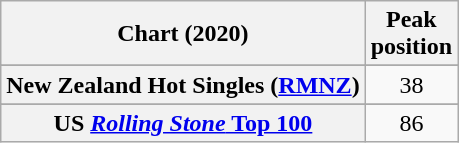<table class="wikitable sortable plainrowheaders" style="text-align:center">
<tr>
<th>Chart (2020)</th>
<th>Peak<br>position</th>
</tr>
<tr>
</tr>
<tr>
</tr>
<tr>
<th scope="row">New Zealand Hot Singles (<a href='#'>RMNZ</a>)</th>
<td>38</td>
</tr>
<tr>
</tr>
<tr>
</tr>
<tr>
</tr>
<tr>
<th scope="row">US <a href='#'><em>Rolling Stone</em> Top 100</a></th>
<td>86</td>
</tr>
</table>
